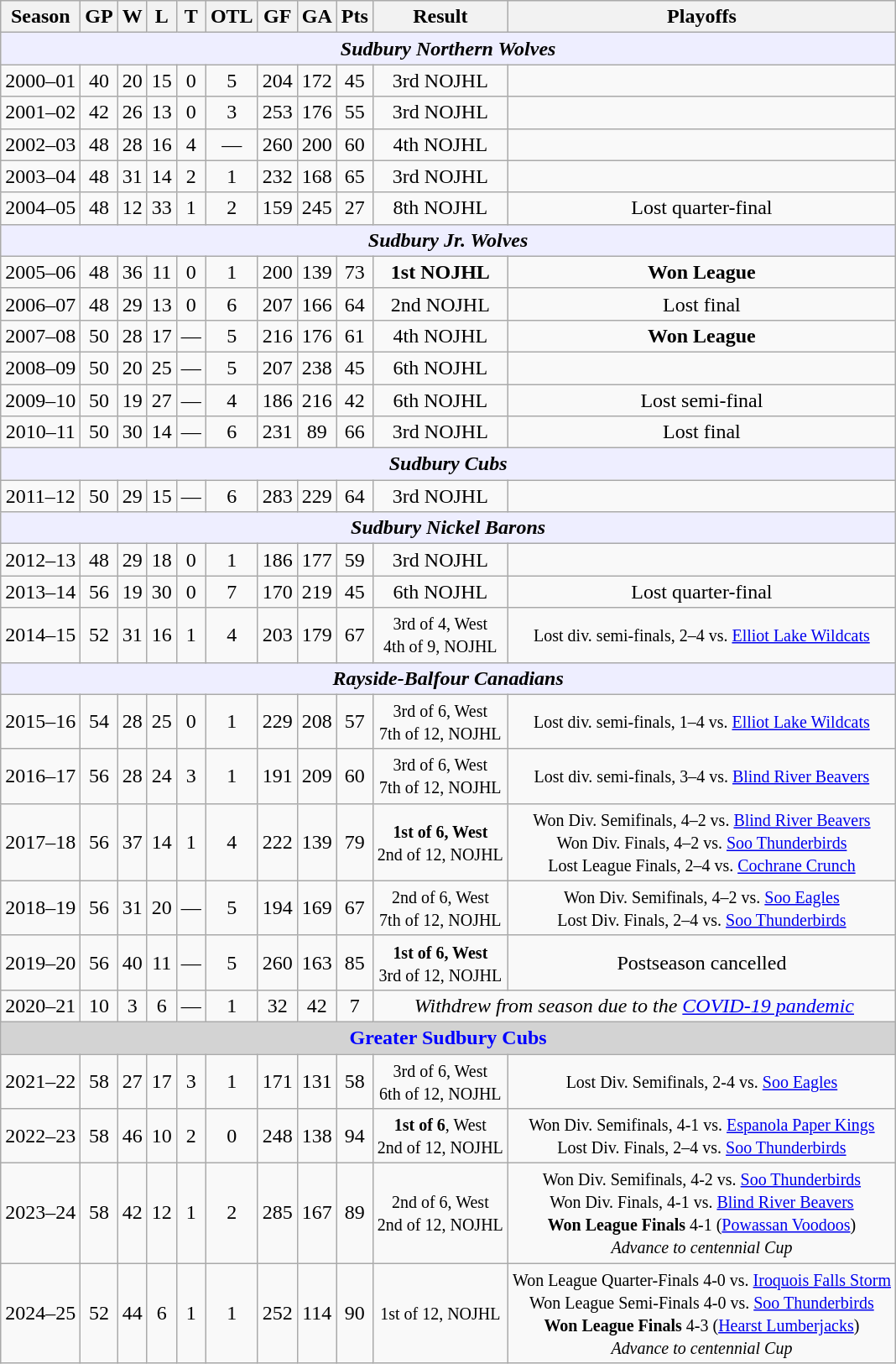<table class="wikitable" style="text-align:center">
<tr>
<th>Season</th>
<th>GP</th>
<th>W</th>
<th>L</th>
<th>T</th>
<th>OTL</th>
<th>GF</th>
<th>GA</th>
<th>Pts</th>
<th>Result</th>
<th>Playoffs</th>
</tr>
<tr bgcolor="#eeeeff">
<td colspan="11"><strong><em>Sudbury Northern Wolves</em></strong></td>
</tr>
<tr>
<td>2000–01</td>
<td>40</td>
<td>20</td>
<td>15</td>
<td>0</td>
<td>5</td>
<td>204</td>
<td>172</td>
<td>45</td>
<td>3rd NOJHL</td>
<td></td>
</tr>
<tr>
<td>2001–02</td>
<td>42</td>
<td>26</td>
<td>13</td>
<td>0</td>
<td>3</td>
<td>253</td>
<td>176</td>
<td>55</td>
<td>3rd NOJHL</td>
<td></td>
</tr>
<tr>
<td>2002–03</td>
<td>48</td>
<td>28</td>
<td>16</td>
<td>4</td>
<td>—</td>
<td>260</td>
<td>200</td>
<td>60</td>
<td>4th NOJHL</td>
<td></td>
</tr>
<tr>
<td>2003–04</td>
<td>48</td>
<td>31</td>
<td>14</td>
<td>2</td>
<td>1</td>
<td>232</td>
<td>168</td>
<td>65</td>
<td>3rd NOJHL</td>
<td></td>
</tr>
<tr>
<td>2004–05</td>
<td>48</td>
<td>12</td>
<td>33</td>
<td>1</td>
<td>2</td>
<td>159</td>
<td>245</td>
<td>27</td>
<td>8th NOJHL</td>
<td>Lost quarter-final</td>
</tr>
<tr bgcolor="#eeeeff">
<td colspan="11"><strong><em>Sudbury Jr. Wolves</em></strong></td>
</tr>
<tr>
<td>2005–06</td>
<td>48</td>
<td>36</td>
<td>11</td>
<td>0</td>
<td>1</td>
<td>200</td>
<td>139</td>
<td>73</td>
<td><strong>1st NOJHL</strong></td>
<td><strong>Won League</strong></td>
</tr>
<tr>
<td>2006–07</td>
<td>48</td>
<td>29</td>
<td>13</td>
<td>0</td>
<td>6</td>
<td>207</td>
<td>166</td>
<td>64</td>
<td>2nd NOJHL</td>
<td>Lost final</td>
</tr>
<tr>
<td>2007–08</td>
<td>50</td>
<td>28</td>
<td>17</td>
<td>—</td>
<td>5</td>
<td>216</td>
<td>176</td>
<td>61</td>
<td>4th NOJHL</td>
<td><strong>Won League</strong></td>
</tr>
<tr>
<td>2008–09</td>
<td>50</td>
<td>20</td>
<td>25</td>
<td>—</td>
<td>5</td>
<td>207</td>
<td>238</td>
<td>45</td>
<td>6th NOJHL</td>
<td></td>
</tr>
<tr>
<td>2009–10</td>
<td>50</td>
<td>19</td>
<td>27</td>
<td>—</td>
<td>4</td>
<td>186</td>
<td>216</td>
<td>42</td>
<td>6th NOJHL</td>
<td>Lost semi-final</td>
</tr>
<tr>
<td>2010–11</td>
<td>50</td>
<td>30</td>
<td>14</td>
<td>—</td>
<td>6</td>
<td>231</td>
<td>89</td>
<td>66</td>
<td>3rd NOJHL</td>
<td>Lost final</td>
</tr>
<tr bgcolor="#eeeeff">
<td colspan="11"><strong><em>Sudbury Cubs</em></strong></td>
</tr>
<tr>
<td>2011–12</td>
<td>50</td>
<td>29</td>
<td>15</td>
<td>—</td>
<td>6</td>
<td>283</td>
<td>229</td>
<td>64</td>
<td>3rd NOJHL</td>
<td></td>
</tr>
<tr bgcolor="#eeeeff">
<td colspan="11"><strong><em>Sudbury Nickel Barons</em></strong></td>
</tr>
<tr>
<td>2012–13</td>
<td>48</td>
<td>29</td>
<td>18</td>
<td>0</td>
<td>1</td>
<td>186</td>
<td>177</td>
<td>59</td>
<td>3rd NOJHL</td>
<td></td>
</tr>
<tr>
<td>2013–14</td>
<td>56</td>
<td>19</td>
<td>30</td>
<td>0</td>
<td>7</td>
<td>170</td>
<td>219</td>
<td>45</td>
<td>6th NOJHL</td>
<td>Lost quarter-final</td>
</tr>
<tr>
<td>2014–15</td>
<td>52</td>
<td>31</td>
<td>16</td>
<td>1</td>
<td>4</td>
<td>203</td>
<td>179</td>
<td>67</td>
<td><small>3rd of 4, West<br>4th of 9, NOJHL</small></td>
<td><small>Lost div. semi-finals, 2–4 vs. <a href='#'>Elliot Lake Wildcats</a></small></td>
</tr>
<tr bgcolor="#eeeeff">
<td colspan="11"><strong><em>Rayside-Balfour Canadians</em></strong></td>
</tr>
<tr>
<td>2015–16</td>
<td>54</td>
<td>28</td>
<td>25</td>
<td>0</td>
<td>1</td>
<td>229</td>
<td>208</td>
<td>57</td>
<td><small>3rd of 6, West<br>7th of 12, NOJHL</small></td>
<td><small>Lost div. semi-finals, 1–4 vs. <a href='#'>Elliot Lake Wildcats</a></small></td>
</tr>
<tr>
<td>2016–17</td>
<td>56</td>
<td>28</td>
<td>24</td>
<td>3</td>
<td>1</td>
<td>191</td>
<td>209</td>
<td>60</td>
<td><small>3rd of 6, West<br>7th of 12, NOJHL</small></td>
<td><small>Lost div. semi-finals, 3–4 vs. <a href='#'>Blind River Beavers</a></small></td>
</tr>
<tr>
<td>2017–18</td>
<td>56</td>
<td>37</td>
<td>14</td>
<td>1</td>
<td>4</td>
<td>222</td>
<td>139</td>
<td>79</td>
<td><small><strong>1st of 6, West</strong><br>2nd of 12, NOJHL</small></td>
<td><small>Won Div. Semifinals, 4–2 vs. <a href='#'>Blind River Beavers</a><br>Won Div. Finals, 4–2 vs. <a href='#'>Soo Thunderbirds</a><br>Lost League Finals, 2–4 vs. <a href='#'>Cochrane Crunch</a></small></td>
</tr>
<tr>
<td>2018–19</td>
<td>56</td>
<td>31</td>
<td>20</td>
<td>—</td>
<td>5</td>
<td>194</td>
<td>169</td>
<td>67</td>
<td><small>2nd of 6, West<br>7th of 12, NOJHL</small></td>
<td><small>Won Div. Semifinals, 4–2 vs. <a href='#'>Soo Eagles</a><br>Lost Div. Finals, 2–4 vs. <a href='#'>Soo Thunderbirds</a></small></td>
</tr>
<tr>
<td>2019–20</td>
<td>56</td>
<td>40</td>
<td>11</td>
<td>—</td>
<td>5</td>
<td>260</td>
<td>163</td>
<td>85</td>
<td><small><strong>1st of 6, West</strong><br>3rd of 12, NOJHL</small></td>
<td>Postseason cancelled</td>
</tr>
<tr>
<td>2020–21</td>
<td>10</td>
<td>3</td>
<td>6</td>
<td>—</td>
<td>1</td>
<td>32</td>
<td>42</td>
<td>7</td>
<td colspan=2><em>Withdrew from season due to the <a href='#'>COVID-19 pandemic</a></em></td>
</tr>
<tr align="center"  bgcolor="lightgrey"  style="color:blue">
<td colspan=11><strong>Greater Sudbury Cubs</strong></td>
</tr>
<tr>
<td>2021–22</td>
<td>58</td>
<td>27</td>
<td>17</td>
<td>3</td>
<td>1</td>
<td>171</td>
<td>131</td>
<td>58</td>
<td><small>3rd of 6, West<br>6th of 12, NOJHL</small></td>
<td><small>Lost Div. Semifinals, 2-4 vs. <a href='#'>Soo Eagles</a></small></td>
</tr>
<tr>
<td>2022–23</td>
<td>58</td>
<td>46</td>
<td>10</td>
<td>2</td>
<td>0</td>
<td>248</td>
<td>138</td>
<td>94</td>
<td><small><strong>1st of 6</strong>, West<br>2nd of 12, NOJHL</small></td>
<td><small>Won Div. Semifinals, 4-1 vs. <a href='#'>Espanola Paper Kings</a><br>Lost Div. Finals, 2–4 vs. <a href='#'>Soo Thunderbirds</a></small></td>
</tr>
<tr>
<td>2023–24</td>
<td>58</td>
<td>42</td>
<td>12</td>
<td>1</td>
<td>2</td>
<td>285</td>
<td>167</td>
<td>89</td>
<td><small>2nd of 6, West<br>2nd of 12, NOJHL</small></td>
<td><small>Won Div. Semifinals, 4-2 vs. <a href='#'>Soo Thunderbirds</a><br>Won Div. Finals, 4-1 vs. <a href='#'>Blind River Beavers</a><br><strong>Won League Finals</strong> 4-1 (<a href='#'>Powassan Voodoos</a>)<br><em>Advance to centennial Cup</em></small></td>
</tr>
<tr>
<td>2024–25</td>
<td>52</td>
<td>44</td>
<td>6</td>
<td>1</td>
<td>1</td>
<td>252</td>
<td>114</td>
<td>90</td>
<td><small>1st of 12, NOJHL</small></td>
<td><small>Won League Quarter-Finals 4-0 vs. <a href='#'>Iroquois Falls Storm</a><br>Won League Semi-Finals 4-0 vs. <a href='#'>Soo Thunderbirds</a><br><strong>Won League Finals</strong> 4-3 (<a href='#'>Hearst Lumberjacks</a>)<br><em>Advance to centennial Cup</em></small></td>
</tr>
</table>
